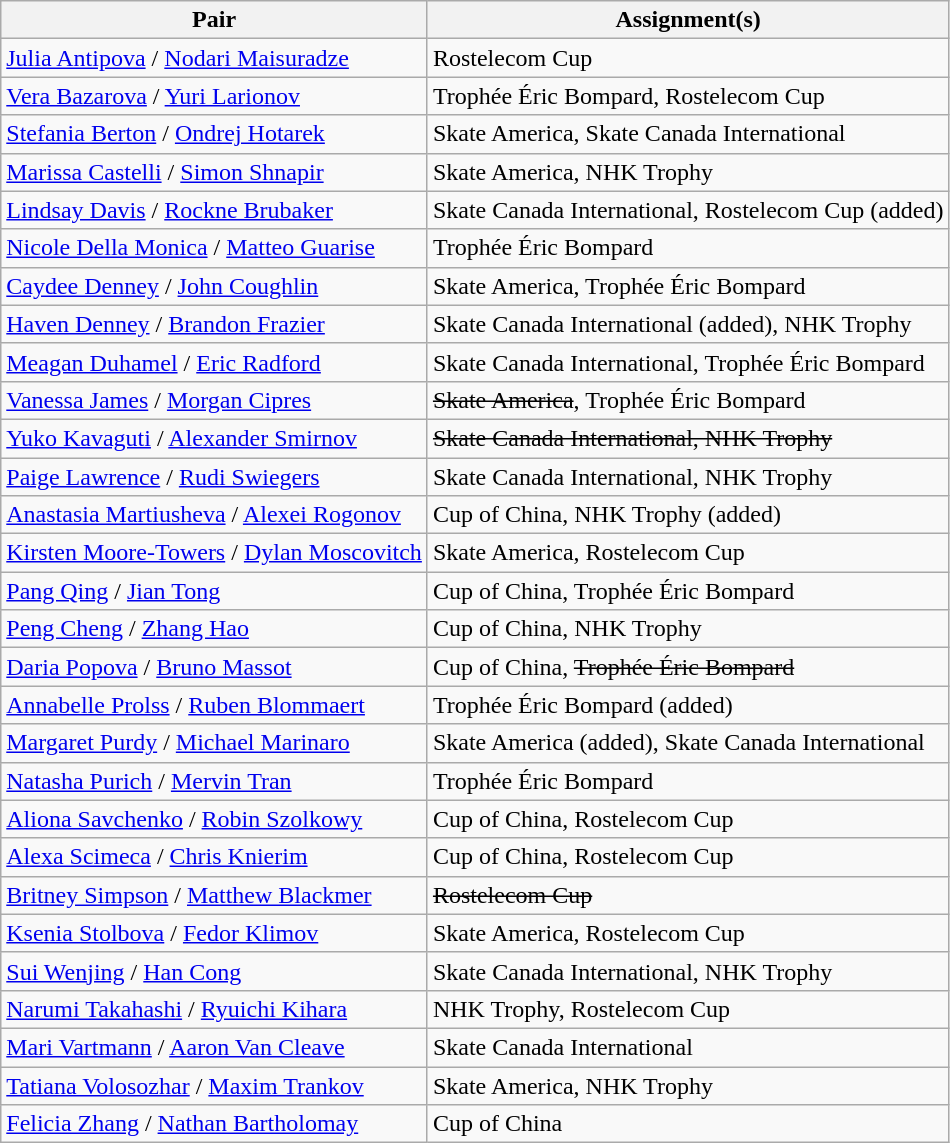<table class="wikitable">
<tr>
<th>Pair</th>
<th>Assignment(s)</th>
</tr>
<tr>
<td><a href='#'>Julia Antipova</a> / <a href='#'>Nodari Maisuradze</a></td>
<td>Rostelecom Cup</td>
</tr>
<tr>
<td><a href='#'>Vera Bazarova</a> / <a href='#'>Yuri Larionov</a></td>
<td>Trophée Éric Bompard, Rostelecom Cup</td>
</tr>
<tr>
<td><a href='#'>Stefania Berton</a> / <a href='#'>Ondrej Hotarek</a></td>
<td>Skate America, Skate Canada International</td>
</tr>
<tr>
<td><a href='#'>Marissa Castelli</a> / <a href='#'>Simon Shnapir</a></td>
<td>Skate America, NHK Trophy</td>
</tr>
<tr>
<td><a href='#'>Lindsay Davis</a> / <a href='#'>Rockne Brubaker</a></td>
<td>Skate Canada International, Rostelecom Cup (added)</td>
</tr>
<tr>
<td><a href='#'>Nicole Della Monica</a> / <a href='#'>Matteo Guarise</a></td>
<td>Trophée Éric Bompard</td>
</tr>
<tr>
<td><a href='#'>Caydee Denney</a> / <a href='#'>John Coughlin</a></td>
<td>Skate America, Trophée Éric Bompard</td>
</tr>
<tr>
<td><a href='#'>Haven Denney</a> / <a href='#'>Brandon Frazier</a></td>
<td>Skate Canada International (added), NHK Trophy</td>
</tr>
<tr>
<td><a href='#'>Meagan Duhamel</a> / <a href='#'>Eric Radford</a></td>
<td>Skate Canada International, Trophée Éric Bompard</td>
</tr>
<tr>
<td><a href='#'>Vanessa James</a> / <a href='#'>Morgan Cipres</a></td>
<td><s>Skate America</s>, Trophée Éric Bompard</td>
</tr>
<tr>
<td><a href='#'>Yuko Kavaguti</a> / <a href='#'>Alexander Smirnov</a></td>
<td><s>Skate Canada International, NHK Trophy</s></td>
</tr>
<tr>
<td><a href='#'>Paige Lawrence</a> / <a href='#'>Rudi Swiegers</a></td>
<td>Skate Canada International, NHK Trophy</td>
</tr>
<tr>
<td><a href='#'>Anastasia Martiusheva</a> / <a href='#'>Alexei Rogonov</a></td>
<td>Cup of China, NHK Trophy (added)</td>
</tr>
<tr>
<td><a href='#'>Kirsten Moore-Towers</a> / <a href='#'>Dylan Moscovitch</a></td>
<td>Skate America, Rostelecom Cup</td>
</tr>
<tr>
<td><a href='#'>Pang Qing</a> / <a href='#'>Jian Tong</a></td>
<td>Cup of China, Trophée Éric Bompard</td>
</tr>
<tr>
<td><a href='#'>Peng Cheng</a> / <a href='#'>Zhang Hao</a></td>
<td>Cup of China, NHK Trophy</td>
</tr>
<tr>
<td><a href='#'>Daria Popova</a> / <a href='#'>Bruno Massot</a></td>
<td>Cup of China, <s>Trophée Éric Bompard</s></td>
</tr>
<tr>
<td><a href='#'>Annabelle Prolss</a> / <a href='#'>Ruben Blommaert</a></td>
<td>Trophée Éric Bompard (added)</td>
</tr>
<tr>
<td><a href='#'>Margaret Purdy</a> / <a href='#'>Michael Marinaro</a></td>
<td>Skate America (added), Skate Canada International</td>
</tr>
<tr>
<td><a href='#'>Natasha Purich</a> / <a href='#'>Mervin Tran</a></td>
<td>Trophée Éric Bompard</td>
</tr>
<tr>
<td><a href='#'>Aliona Savchenko</a> / <a href='#'>Robin Szolkowy</a></td>
<td>Cup of China, Rostelecom Cup</td>
</tr>
<tr>
<td><a href='#'>Alexa Scimeca</a> / <a href='#'>Chris Knierim</a></td>
<td>Cup of China, Rostelecom Cup</td>
</tr>
<tr>
<td><a href='#'>Britney Simpson</a> / <a href='#'>Matthew Blackmer</a></td>
<td><s>Rostelecom Cup</s></td>
</tr>
<tr>
<td><a href='#'>Ksenia Stolbova</a> / <a href='#'>Fedor Klimov</a></td>
<td>Skate America, Rostelecom Cup</td>
</tr>
<tr>
<td><a href='#'>Sui Wenjing</a> / <a href='#'>Han Cong</a></td>
<td>Skate Canada International, NHK Trophy</td>
</tr>
<tr>
<td><a href='#'>Narumi Takahashi</a> / <a href='#'>Ryuichi Kihara</a></td>
<td>NHK Trophy, Rostelecom Cup</td>
</tr>
<tr>
<td><a href='#'>Mari Vartmann</a> / <a href='#'>Aaron Van Cleave</a></td>
<td>Skate Canada International</td>
</tr>
<tr>
<td><a href='#'>Tatiana Volosozhar</a> / <a href='#'>Maxim Trankov</a></td>
<td>Skate America, NHK Trophy</td>
</tr>
<tr>
<td><a href='#'>Felicia Zhang</a> / <a href='#'>Nathan Bartholomay</a></td>
<td>Cup of China</td>
</tr>
</table>
